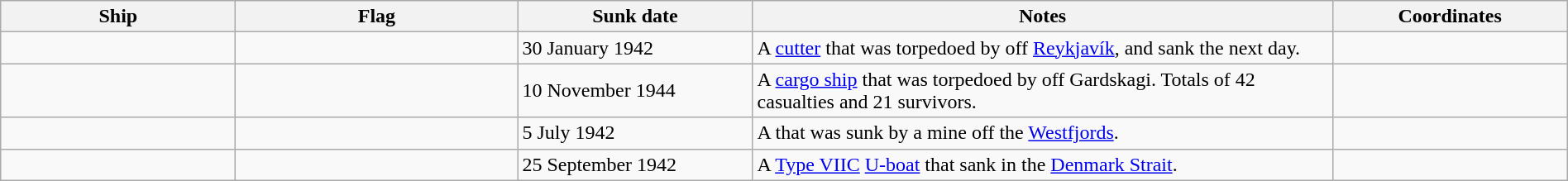<table class=wikitable | style = "width:100%">
<tr>
<th style="width:15%">Ship</th>
<th style="width:18%">Flag</th>
<th style="width:15%">Sunk date</th>
<th style="width:37%">Notes</th>
<th style="width:15%">Coordinates</th>
</tr>
<tr>
<td></td>
<td></td>
<td>30 January 1942</td>
<td>A  <a href='#'>cutter</a> that was torpedoed by  off <a href='#'>Reykjavík</a>, and sank the next day.</td>
<td></td>
</tr>
<tr>
<td></td>
<td></td>
<td>10 November 1944</td>
<td>A <a href='#'>cargo ship</a> that was torpedoed by  off Gardskagi. Totals of 42 casualties and 21 survivors.</td>
<td></td>
</tr>
<tr>
<td></td>
<td></td>
<td>5 July 1942</td>
<td>A  that was sunk by a mine off the <a href='#'>Westfjords</a>.</td>
<td></td>
</tr>
<tr>
<td></td>
<td></td>
<td>25 September 1942</td>
<td>A <a href='#'>Type VIIC</a> <a href='#'>U-boat</a> that sank in the <a href='#'>Denmark Strait</a>.</td>
<td></td>
</tr>
</table>
